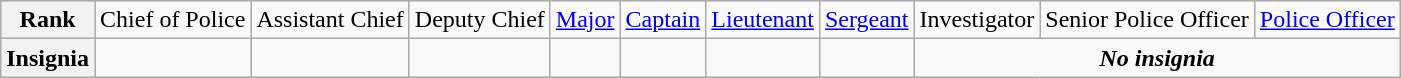<table class="wikitable">
<tr style="text-align:center;">
<th>Rank</th>
<td>Chief of Police</td>
<td>Assistant Chief</td>
<td>Deputy Chief</td>
<td><a href='#'>Major</a></td>
<td><a href='#'>Captain</a></td>
<td><a href='#'>Lieutenant</a></td>
<td><a href='#'>Sergeant</a></td>
<td>Investigator</td>
<td>Senior Police Officer</td>
<td><a href='#'>Police Officer</a></td>
</tr>
<tr style="text-align:center;">
<th>Insignia</th>
<td></td>
<td></td>
<td></td>
<td></td>
<td></td>
<td></td>
<td></td>
<td colspan=3><strong><em>No insignia</em></strong></td>
</tr>
</table>
